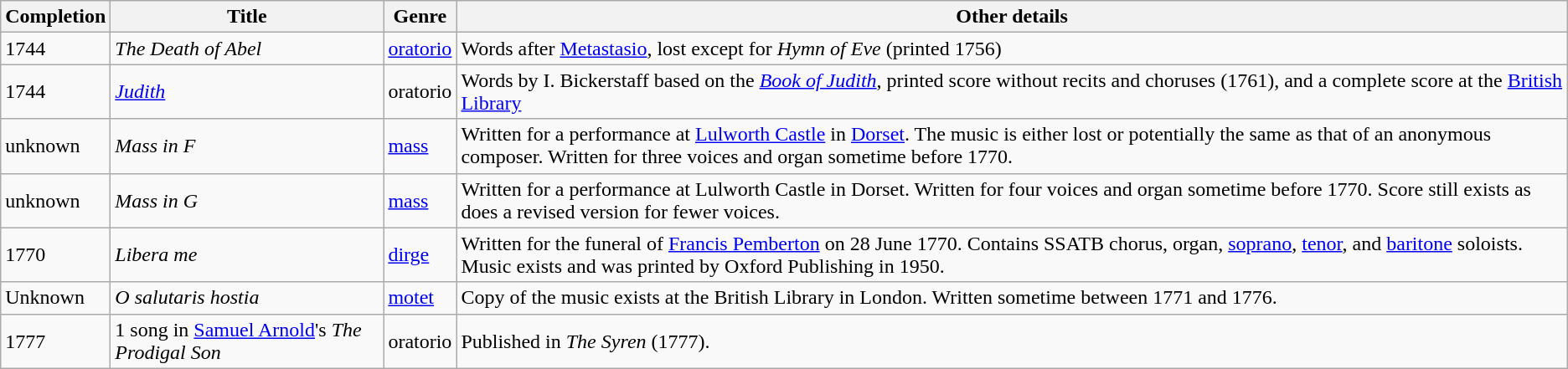<table class="wikitable">
<tr>
<th>Completion</th>
<th>Title</th>
<th>Genre</th>
<th>Other details</th>
</tr>
<tr>
<td>1744</td>
<td><em>The Death of Abel</em></td>
<td><a href='#'>oratorio</a></td>
<td>Words after <a href='#'>Metastasio</a>, lost except for <em>Hymn of Eve</em> (printed 1756) </td>
</tr>
<tr>
<td>1744</td>
<td><em><a href='#'>Judith</a></em></td>
<td>oratorio</td>
<td>Words by I. Bickerstaff based on the <em><a href='#'>Book of Judith</a></em>, printed score without recits and choruses (1761), and a complete score at the <a href='#'>British Library</a></td>
</tr>
<tr>
<td>unknown</td>
<td><em>Mass in F</em></td>
<td><a href='#'>mass</a></td>
<td>Written for a performance at <a href='#'>Lulworth Castle</a> in <a href='#'>Dorset</a>. The music is either lost or potentially the same as that of an anonymous composer. Written for three voices and organ sometime before 1770.</td>
</tr>
<tr>
<td>unknown</td>
<td><em>Mass in G</em></td>
<td><a href='#'>mass</a></td>
<td>Written for a performance at Lulworth Castle in Dorset. Written for four voices and organ sometime before 1770. Score still exists as does a revised version for fewer voices.</td>
</tr>
<tr>
<td>1770</td>
<td><em>Libera me</em></td>
<td><a href='#'>dirge</a></td>
<td>Written for the funeral of <a href='#'>Francis Pemberton</a> on 28 June 1770. Contains SSATB chorus, organ, <a href='#'>soprano</a>, <a href='#'>tenor</a>, and <a href='#'>baritone</a> soloists. Music exists and was printed by Oxford Publishing in 1950.</td>
</tr>
<tr>
<td>Unknown</td>
<td><em>O salutaris hostia</em></td>
<td><a href='#'>motet</a></td>
<td>Copy of the music exists at the British Library in London. Written sometime between 1771 and 1776.</td>
</tr>
<tr>
<td>1777</td>
<td>1 song in <a href='#'>Samuel Arnold</a>'s <em>The Prodigal Son</em></td>
<td>oratorio</td>
<td>Published in <em>The Syren</em> (1777).</td>
</tr>
</table>
